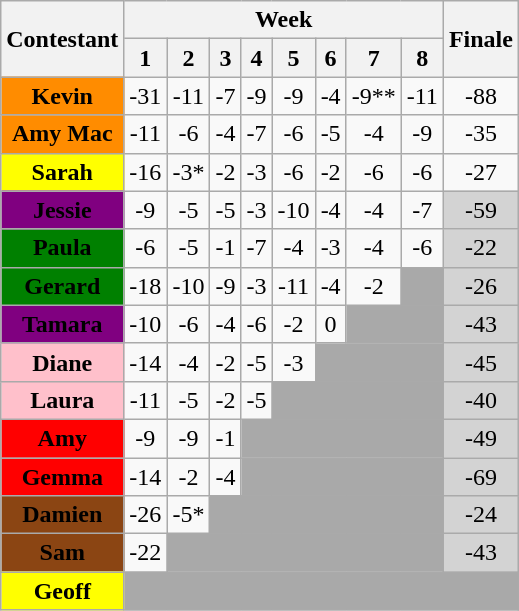<table class="wikitable" style="text-align:center" align=center>
<tr>
<th rowspan=2>Contestant</th>
<th colspan=8>Week</th>
<th rowspan=2>Finale</th>
</tr>
<tr>
<th>1</th>
<th>2</th>
<th>3</th>
<th>4</th>
<th>5</th>
<th>6</th>
<th>7</th>
<th>8</th>
</tr>
<tr>
<td bgcolor="darkorange"><span><strong>Kevin</strong></span></td>
<td>-31</td>
<td>-11</td>
<td>-7</td>
<td>-9</td>
<td>-9</td>
<td>-4</td>
<td>-9**</td>
<td>-11</td>
<td>-88</td>
</tr>
<tr>
<td bgcolor="darkorange"><span><strong>Amy Mac</strong></span></td>
<td>-11</td>
<td>-6</td>
<td>-4</td>
<td>-7</td>
<td>-6</td>
<td>-5</td>
<td>-4</td>
<td>-9</td>
<td>-35</td>
</tr>
<tr>
<td bgcolor="yellow"><span><strong>Sarah</strong></span></td>
<td>-16</td>
<td>-3*</td>
<td>-2</td>
<td>-3</td>
<td>-6</td>
<td>-2</td>
<td>-6</td>
<td>-6</td>
<td>-27</td>
</tr>
<tr>
<td bgcolor="purple"><span><strong>Jessie</strong></span></td>
<td>-9</td>
<td>-5</td>
<td>-5</td>
<td>-3</td>
<td>-10</td>
<td>-4</td>
<td>-4</td>
<td>-7</td>
<td bgcolor="lightgrey">-59</td>
</tr>
<tr>
<td bgcolor="green"><span><strong>Paula</strong></span></td>
<td>-6</td>
<td>-5</td>
<td>-1</td>
<td>-7</td>
<td>-4</td>
<td>-3</td>
<td>-4</td>
<td>-6</td>
<td bgcolor="lightgrey">-22</td>
</tr>
<tr>
<td bgcolor="green"><span><strong>Gerard</strong></span></td>
<td>-18</td>
<td>-10</td>
<td>-9</td>
<td>-3</td>
<td>-11</td>
<td>-4</td>
<td>-2</td>
<td bgcolor="darkgrey" colspan="1"></td>
<td bgcolor="lightgrey">-26</td>
</tr>
<tr>
<td bgcolor="purple"><span><strong>Tamara</strong></span></td>
<td>-10</td>
<td>-6</td>
<td>-4</td>
<td>-6</td>
<td>-2</td>
<td>0</td>
<td bgcolor="darkgrey" colspan="2"></td>
<td bgcolor="lightgrey">-43</td>
</tr>
<tr>
<td bgcolor="pink"><span><strong>Diane</strong></span></td>
<td>-14</td>
<td>-4</td>
<td>-2</td>
<td>-5</td>
<td>-3</td>
<td bgcolor="darkgrey" colspan="3"></td>
<td bgcolor="lightgrey">-45</td>
</tr>
<tr>
<td bgcolor="pink"><span><strong>Laura</strong></span></td>
<td>-11</td>
<td>-5</td>
<td>-2</td>
<td>-5</td>
<td bgcolor="darkgrey" colspan="4"></td>
<td bgcolor="lightgrey">-40</td>
</tr>
<tr>
<td bgcolor="red"><span><strong>Amy</strong></span></td>
<td>-9</td>
<td>-9</td>
<td>-1</td>
<td bgcolor="darkgrey" colspan="5"></td>
<td bgcolor="lightgrey">-49</td>
</tr>
<tr>
<td bgcolor="red"><span><strong>Gemma</strong></span></td>
<td>-14</td>
<td>-2</td>
<td>-4</td>
<td bgcolor="darkgrey" colspan="5"></td>
<td bgcolor="lightgrey">-69</td>
</tr>
<tr>
<td bgcolor="saddlebrown"><span><strong>Damien</strong></span></td>
<td>-26</td>
<td>-5*</td>
<td bgcolor="darkgrey" colspan="6"></td>
<td bgcolor="lightgrey">-24</td>
</tr>
<tr>
<td bgcolor="saddlebrown"><span><strong>Sam</strong></span></td>
<td>-22</td>
<td bgcolor="darkgrey" colspan="7"></td>
<td bgcolor="lightgrey">-43</td>
</tr>
<tr>
<td bgcolor="yellow"><span><strong>Geoff</strong></span></td>
<td bgcolor="darkgrey" colspan="9"></td>
</tr>
</table>
